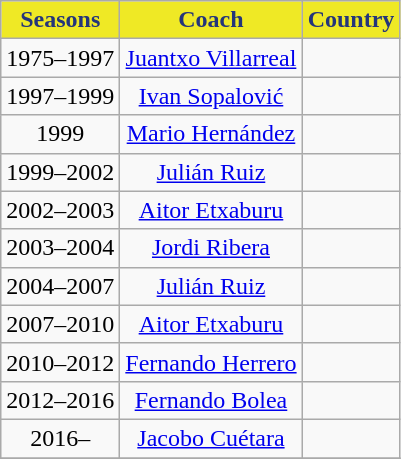<table class="wikitable" style="text-align: center;">
<tr>
<th style="color:#24357B; background:#EFE925">Seasons</th>
<th style="color:#24357B; background:#EFE925">Coach</th>
<th style="color:#24357B; background:#EFE925">Country</th>
</tr>
<tr>
<td style="text-align: center">1975–1997</td>
<td style="text-align: center"><a href='#'>Juantxo Villarreal</a></td>
<td style="text-align: center"></td>
</tr>
<tr>
<td style="text-align: center">1997–1999</td>
<td style="text-align: center"><a href='#'>Ivan Sopalović</a></td>
<td style="text-align: center"></td>
</tr>
<tr>
<td style="text-align: center">1999</td>
<td style="text-align: center"><a href='#'>Mario Hernández</a></td>
<td style="text-align: center"></td>
</tr>
<tr>
<td style="text-align: center">1999–2002</td>
<td style="text-align: center"><a href='#'>Julián Ruiz</a></td>
<td style="text-align: center"></td>
</tr>
<tr>
<td style="text-align: center">2002–2003</td>
<td style="text-align: center"><a href='#'>Aitor Etxaburu</a></td>
<td style="text-align: center"></td>
</tr>
<tr>
<td style="text-align: center">2003–2004</td>
<td style="text-align: center"><a href='#'>Jordi Ribera</a></td>
<td style="text-align: center"></td>
</tr>
<tr>
<td style="text-align: center">2004–2007</td>
<td style="text-align: center"><a href='#'>Julián Ruiz</a></td>
<td style="text-align: center"></td>
</tr>
<tr>
<td style="text-align: center">2007–2010</td>
<td style="text-align: center"><a href='#'>Aitor Etxaburu</a></td>
<td style="text-align: center"></td>
</tr>
<tr>
<td style="text-align: center">2010–2012</td>
<td style="text-align: center"><a href='#'>Fernando Herrero</a></td>
<td style="text-align: center"></td>
</tr>
<tr>
<td style="text-align: center">2012–2016</td>
<td style="text-align: center"><a href='#'>Fernando Bolea</a></td>
<td style="text-align: center"></td>
</tr>
<tr>
<td style="text-align: center">2016–</td>
<td style="text-align: center"><a href='#'>Jacobo Cuétara</a></td>
<td style="text-align: center"></td>
</tr>
<tr>
</tr>
</table>
